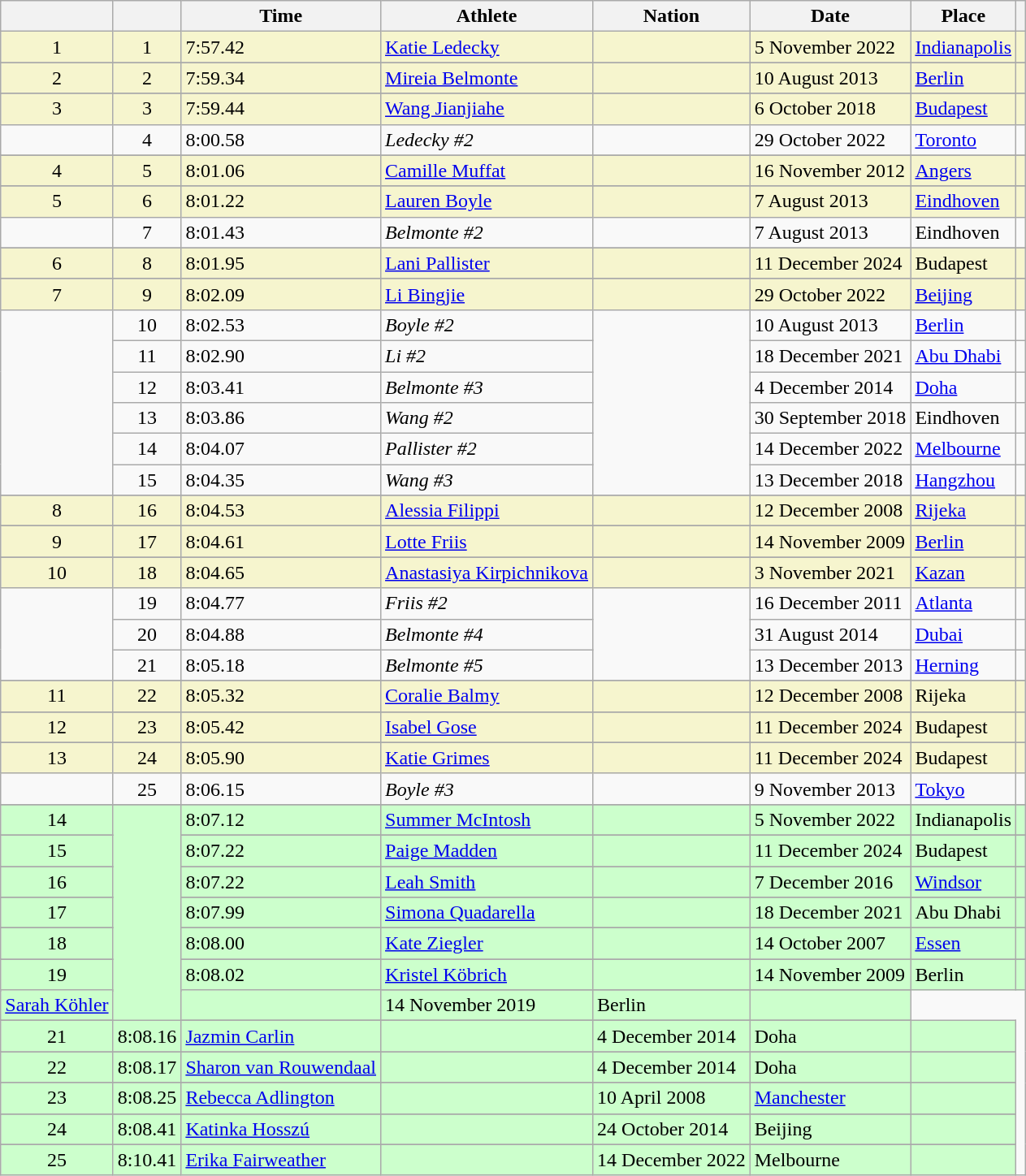<table class="wikitable sortable">
<tr>
<th></th>
<th></th>
<th>Time</th>
<th>Athlete</th>
<th>Nation</th>
<th>Date</th>
<th>Place</th>
<th class="unsortable"></th>
</tr>
<tr bgcolor=f6F5CE>
<td align=center>1</td>
<td align=center>1</td>
<td>7:57.42</td>
<td><a href='#'>Katie Ledecky</a></td>
<td></td>
<td>5 November 2022</td>
<td><a href='#'>Indianapolis</a></td>
<td></td>
</tr>
<tr>
</tr>
<tr bgcolor=f6F5CE>
<td align=center>2</td>
<td align=center>2</td>
<td>7:59.34</td>
<td><a href='#'>Mireia Belmonte</a></td>
<td></td>
<td>10 August 2013</td>
<td><a href='#'>Berlin</a></td>
<td></td>
</tr>
<tr>
</tr>
<tr bgcolor=f6F5CE>
<td align=center>3</td>
<td align=center>3</td>
<td>7:59.44</td>
<td><a href='#'>Wang Jianjiahe</a></td>
<td></td>
<td>6 October 2018</td>
<td><a href='#'>Budapest</a></td>
<td></td>
</tr>
<tr>
<td></td>
<td align=center>4</td>
<td>8:00.58</td>
<td><em>Ledecky #2</em></td>
<td></td>
<td>29 October 2022</td>
<td><a href='#'>Toronto</a></td>
<td></td>
</tr>
<tr>
</tr>
<tr bgcolor=f6F5CE>
<td align=center>4</td>
<td align=center>5</td>
<td>8:01.06</td>
<td><a href='#'>Camille Muffat</a></td>
<td></td>
<td>16 November 2012</td>
<td><a href='#'>Angers</a></td>
<td></td>
</tr>
<tr>
</tr>
<tr bgcolor=f6F5CE>
<td align=center>5</td>
<td align=center>6</td>
<td>8:01.22</td>
<td><a href='#'>Lauren Boyle</a></td>
<td></td>
<td>7 August 2013</td>
<td><a href='#'>Eindhoven</a></td>
<td></td>
</tr>
<tr>
<td></td>
<td align=center>7</td>
<td>8:01.43</td>
<td><em>Belmonte #2</em></td>
<td></td>
<td>7 August 2013</td>
<td>Eindhoven</td>
<td></td>
</tr>
<tr>
</tr>
<tr bgcolor=f6F5CE>
<td align=center>6</td>
<td align=center>8</td>
<td>8:01.95</td>
<td><a href='#'>Lani Pallister</a></td>
<td></td>
<td>11 December 2024</td>
<td>Budapest</td>
<td></td>
</tr>
<tr>
</tr>
<tr bgcolor=f6F5CE>
<td align=center>7</td>
<td align=center>9</td>
<td>8:02.09</td>
<td><a href='#'>Li Bingjie</a></td>
<td></td>
<td>29 October 2022</td>
<td><a href='#'>Beijing</a></td>
<td></td>
</tr>
<tr>
<td rowspan="6"></td>
<td align=center>10</td>
<td>8:02.53</td>
<td><em>Boyle #2</em></td>
<td rowspan="6"></td>
<td>10 August 2013</td>
<td><a href='#'>Berlin</a></td>
<td></td>
</tr>
<tr>
<td align=center>11</td>
<td>8:02.90</td>
<td><em>Li #2</em></td>
<td>18 December 2021</td>
<td><a href='#'>Abu Dhabi</a></td>
<td></td>
</tr>
<tr>
<td align=center>12</td>
<td>8:03.41</td>
<td><em>Belmonte #3</em></td>
<td>4 December 2014</td>
<td><a href='#'>Doha</a></td>
<td></td>
</tr>
<tr>
<td align=center>13</td>
<td>8:03.86</td>
<td><em>Wang #2</em></td>
<td>30 September 2018</td>
<td>Eindhoven</td>
<td></td>
</tr>
<tr>
<td align=center>14</td>
<td>8:04.07</td>
<td><em>Pallister #2</em></td>
<td>14 December 2022</td>
<td><a href='#'>Melbourne</a></td>
<td></td>
</tr>
<tr>
<td align=center>15</td>
<td>8:04.35</td>
<td><em>Wang #3</em></td>
<td>13 December 2018</td>
<td><a href='#'>Hangzhou</a></td>
<td></td>
</tr>
<tr>
</tr>
<tr bgcolor=f6F5CE>
<td align=center>8</td>
<td align=center>16</td>
<td>8:04.53</td>
<td><a href='#'>Alessia Filippi</a></td>
<td></td>
<td>12 December 2008</td>
<td><a href='#'>Rijeka</a></td>
<td></td>
</tr>
<tr>
</tr>
<tr bgcolor=f6F5CE>
<td align=center>9</td>
<td align=center>17</td>
<td>8:04.61</td>
<td><a href='#'>Lotte Friis</a></td>
<td></td>
<td>14 November 2009</td>
<td><a href='#'>Berlin</a></td>
<td></td>
</tr>
<tr>
</tr>
<tr bgcolor=f6F5CE>
<td align=center>10</td>
<td align=center>18</td>
<td>8:04.65</td>
<td><a href='#'>Anastasiya Kirpichnikova</a></td>
<td></td>
<td>3 November 2021</td>
<td><a href='#'>Kazan</a></td>
<td></td>
</tr>
<tr>
<td rowspan="3"></td>
<td align=center>19</td>
<td>8:04.77</td>
<td><em>Friis #2</em></td>
<td rowspan="3"></td>
<td>16 December 2011</td>
<td><a href='#'>Atlanta</a></td>
<td></td>
</tr>
<tr>
<td align=center>20</td>
<td>8:04.88</td>
<td><em>Belmonte #4</em></td>
<td>31 August 2014</td>
<td><a href='#'>Dubai</a></td>
<td></td>
</tr>
<tr>
<td align=center>21</td>
<td>8:05.18</td>
<td><em>Belmonte #5</em></td>
<td>13 December 2013</td>
<td><a href='#'>Herning</a></td>
<td></td>
</tr>
<tr>
</tr>
<tr bgcolor=f6F5CE>
<td align=center>11</td>
<td align=center>22</td>
<td>8:05.32</td>
<td><a href='#'>Coralie Balmy</a></td>
<td></td>
<td>12 December 2008</td>
<td>Rijeka</td>
<td></td>
</tr>
<tr>
</tr>
<tr bgcolor=f6F5CE>
<td align=center>12</td>
<td align=center>23</td>
<td>8:05.42</td>
<td><a href='#'>Isabel Gose</a></td>
<td></td>
<td>11 December 2024</td>
<td>Budapest</td>
<td></td>
</tr>
<tr>
</tr>
<tr bgcolor=f6F5CE>
<td align=center>13</td>
<td align=center>24</td>
<td>8:05.90</td>
<td><a href='#'>Katie Grimes</a></td>
<td></td>
<td>11 December 2024</td>
<td>Budapest</td>
<td></td>
</tr>
<tr>
<td></td>
<td align=center>25</td>
<td>8:06.15</td>
<td><em>Boyle #3</em></td>
<td></td>
<td>9 November 2013</td>
<td><a href='#'>Tokyo</a></td>
<td></td>
</tr>
<tr>
</tr>
<tr bgcolor=CCFFCC>
<td align=center>14</td>
<td rowspan="14"></td>
<td>8:07.12</td>
<td><a href='#'>Summer McIntosh</a></td>
<td></td>
<td>5 November 2022</td>
<td>Indianapolis</td>
<td></td>
</tr>
<tr>
</tr>
<tr bgcolor=CCFFCC>
<td align=center>15</td>
<td>8:07.22</td>
<td><a href='#'>Paige Madden</a></td>
<td></td>
<td>11 December 2024</td>
<td>Budapest</td>
<td></td>
</tr>
<tr>
</tr>
<tr bgcolor=CCFFCC>
<td align=center>16</td>
<td>8:07.22</td>
<td><a href='#'>Leah Smith</a></td>
<td></td>
<td>7 December 2016</td>
<td><a href='#'>Windsor</a></td>
<td></td>
</tr>
<tr>
</tr>
<tr bgcolor=CCFFCC>
<td align=center>17</td>
<td>8:07.99</td>
<td><a href='#'>Simona Quadarella</a></td>
<td></td>
<td>18 December 2021</td>
<td>Abu Dhabi</td>
<td></td>
</tr>
<tr>
</tr>
<tr bgcolor=CCFFCC>
<td align=center>18</td>
<td>8:08.00</td>
<td><a href='#'>Kate Ziegler</a></td>
<td></td>
<td>14 October 2007</td>
<td><a href='#'>Essen</a></td>
<td></td>
</tr>
<tr>
</tr>
<tr bgcolor=CCFFCC>
<td rowspan="2" align=center>19</td>
<td rowspan="2">8:08.02</td>
<td><a href='#'>Kristel Köbrich</a></td>
<td></td>
<td>14 November 2009</td>
<td>Berlin</td>
<td></td>
</tr>
<tr>
</tr>
<tr bgcolor=CCFFCC>
<td><a href='#'>Sarah Köhler</a></td>
<td></td>
<td>14 November 2019</td>
<td>Berlin</td>
<td></td>
</tr>
<tr>
</tr>
<tr bgcolor=CCFFCC>
<td align=center>21</td>
<td>8:08.16</td>
<td><a href='#'>Jazmin Carlin</a></td>
<td></td>
<td>4 December 2014</td>
<td>Doha</td>
<td></td>
</tr>
<tr>
</tr>
<tr bgcolor=CCFFCC>
<td align=center>22</td>
<td>8:08.17</td>
<td><a href='#'>Sharon van Rouwendaal</a></td>
<td></td>
<td>4 December 2014</td>
<td>Doha</td>
<td></td>
</tr>
<tr>
</tr>
<tr bgcolor=CCFFCC>
<td align=center>23</td>
<td>8:08.25</td>
<td><a href='#'>Rebecca Adlington</a></td>
<td></td>
<td>10 April 2008</td>
<td><a href='#'>Manchester</a></td>
<td></td>
</tr>
<tr>
</tr>
<tr bgcolor=CCFFCC>
<td align=center>24</td>
<td>8:08.41</td>
<td><a href='#'>Katinka Hosszú</a></td>
<td></td>
<td>24 October 2014</td>
<td>Beijing</td>
<td></td>
</tr>
<tr>
</tr>
<tr bgcolor=CCFFCC>
<td align=center>25</td>
<td>8:10.41</td>
<td><a href='#'>Erika Fairweather</a></td>
<td></td>
<td>14 December 2022</td>
<td>Melbourne</td>
<td></td>
</tr>
</table>
